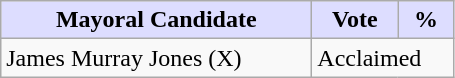<table class="wikitable">
<tr>
<th style="background:#ddf; width:200px;">Mayoral Candidate </th>
<th style="background:#ddf; width:50px;">Vote</th>
<th style="background:#ddf; width:30px;">%</th>
</tr>
<tr>
<td>James Murray Jones (X)</td>
<td colspan="2">Acclaimed</td>
</tr>
</table>
